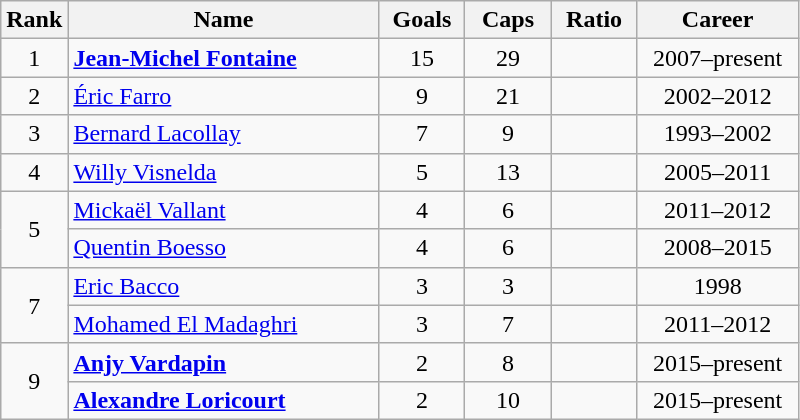<table class="wikitable sortable" style="text-align:center;">
<tr>
<th width=30px>Rank</th>
<th style="width:200px;">Name</th>
<th width=50px>Goals</th>
<th width=50px>Caps</th>
<th width=50px>Ratio</th>
<th width=100px>Career</th>
</tr>
<tr>
<td>1</td>
<td align=left><strong><a href='#'>Jean-Michel Fontaine</a></strong></td>
<td>15</td>
<td>29</td>
<td></td>
<td>2007–present</td>
</tr>
<tr>
<td>2</td>
<td align="left"><a href='#'>Éric Farro</a></td>
<td>9</td>
<td>21</td>
<td></td>
<td>2002–2012</td>
</tr>
<tr>
<td>3</td>
<td align="left"><a href='#'>Bernard Lacollay</a></td>
<td>7</td>
<td>9</td>
<td></td>
<td>1993–2002</td>
</tr>
<tr>
<td>4</td>
<td align="left"><a href='#'>Willy Visnelda</a></td>
<td>5</td>
<td>13</td>
<td></td>
<td>2005–2011</td>
</tr>
<tr>
<td rowspan=2>5</td>
<td align="left"><a href='#'>Mickaël Vallant</a></td>
<td>4</td>
<td>6</td>
<td></td>
<td>2011–2012</td>
</tr>
<tr>
<td align="left"><a href='#'>Quentin Boesso</a></td>
<td>4</td>
<td>6</td>
<td></td>
<td>2008–2015</td>
</tr>
<tr>
<td rowspan=2>7</td>
<td align="left"><a href='#'>Eric Bacco</a></td>
<td>3</td>
<td>3</td>
<td></td>
<td>1998</td>
</tr>
<tr>
<td align="left"><a href='#'>Mohamed El Madaghri</a></td>
<td>3</td>
<td>7</td>
<td></td>
<td>2011–2012</td>
</tr>
<tr>
<td rowspan=2>9</td>
<td align="left"><strong><a href='#'>Anjy Vardapin</a></strong></td>
<td>2</td>
<td>8</td>
<td></td>
<td>2015–present</td>
</tr>
<tr>
<td align="left"><strong><a href='#'>Alexandre Loricourt</a></strong></td>
<td>2</td>
<td>10</td>
<td></td>
<td>2015–present</td>
</tr>
</table>
